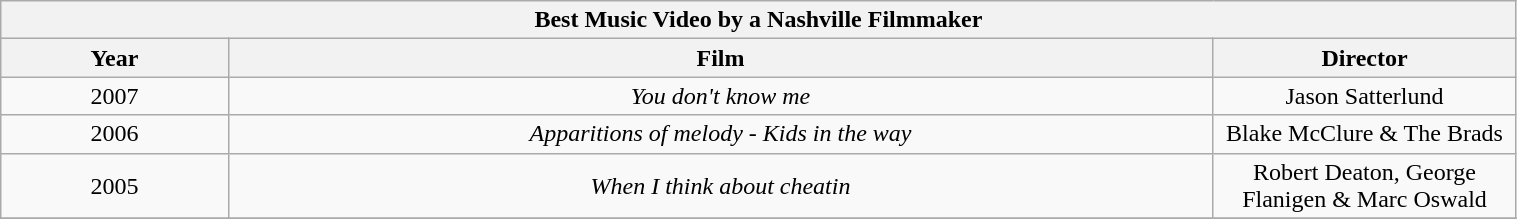<table class="wikitable" width="80%">
<tr>
<th colspan="3" align="center">Best Music Video by a Nashville Filmmaker</th>
</tr>
<tr>
<th width="15%">Year</th>
<th width="65%">Film</th>
<th width="20%">Director</th>
</tr>
<tr>
<td align="center">2007</td>
<td align="center"><em>You don't know me</em></td>
<td align="center">Jason Satterlund</td>
</tr>
<tr>
<td align="center">2006</td>
<td align="center"><em>Apparitions of melody - Kids in the way</em></td>
<td align="center">Blake McClure & The Brads</td>
</tr>
<tr>
<td align="center">2005</td>
<td align="center"><em>When I think about cheatin<strong></td>
<td align="center">Robert Deaton, George Flanigen & Marc Oswald</td>
</tr>
<tr>
</tr>
</table>
